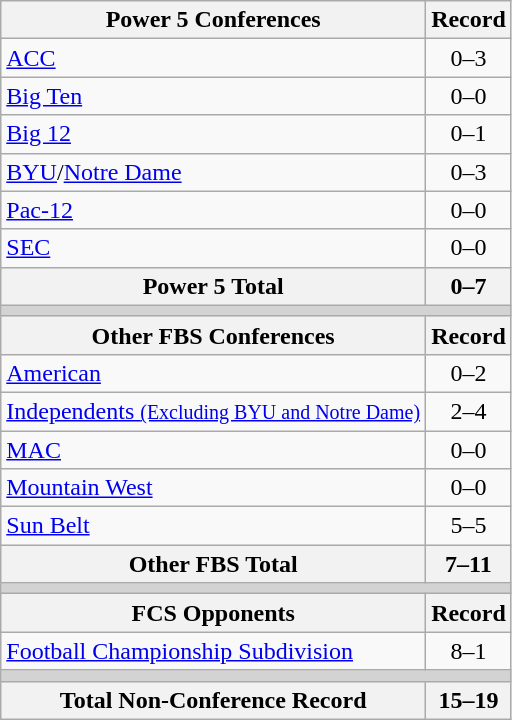<table class="wikitable">
<tr>
<th>Power 5 Conferences</th>
<th>Record</th>
</tr>
<tr>
<td><a href='#'>ACC</a></td>
<td align=center>0–3</td>
</tr>
<tr>
<td><a href='#'>Big Ten</a></td>
<td align=center>0–0</td>
</tr>
<tr>
<td><a href='#'>Big 12</a></td>
<td align=center>0–1</td>
</tr>
<tr>
<td><a href='#'>BYU</a>/<a href='#'>Notre Dame</a></td>
<td align=center>0–3</td>
</tr>
<tr>
<td><a href='#'>Pac-12</a></td>
<td align=center>0–0</td>
</tr>
<tr>
<td><a href='#'>SEC</a></td>
<td align=center>0–0</td>
</tr>
<tr>
<th>Power 5 Total</th>
<th>0–7</th>
</tr>
<tr>
<th colspan="2" style="background:lightgrey;"></th>
</tr>
<tr>
<th>Other FBS Conferences</th>
<th>Record</th>
</tr>
<tr>
<td><a href='#'>American</a></td>
<td align=center>0–2</td>
</tr>
<tr>
<td><a href='#'>Independents <small>(Excluding BYU and Notre Dame)</small></a></td>
<td align=center>2–4</td>
</tr>
<tr>
<td><a href='#'>MAC</a></td>
<td align=center>0–0</td>
</tr>
<tr>
<td><a href='#'>Mountain West</a></td>
<td align=center>0–0</td>
</tr>
<tr>
<td><a href='#'>Sun Belt</a></td>
<td align=center>5–5</td>
</tr>
<tr>
<th>Other FBS Total</th>
<th>7–11</th>
</tr>
<tr>
<th colspan="2" style="background:lightgrey;"></th>
</tr>
<tr>
<th>FCS Opponents</th>
<th>Record</th>
</tr>
<tr>
<td><a href='#'>Football Championship Subdivision</a></td>
<td align=center>8–1</td>
</tr>
<tr>
<th colspan="2" style="background:lightgrey;"></th>
</tr>
<tr>
<th>Total Non-Conference Record</th>
<th>15–19</th>
</tr>
</table>
